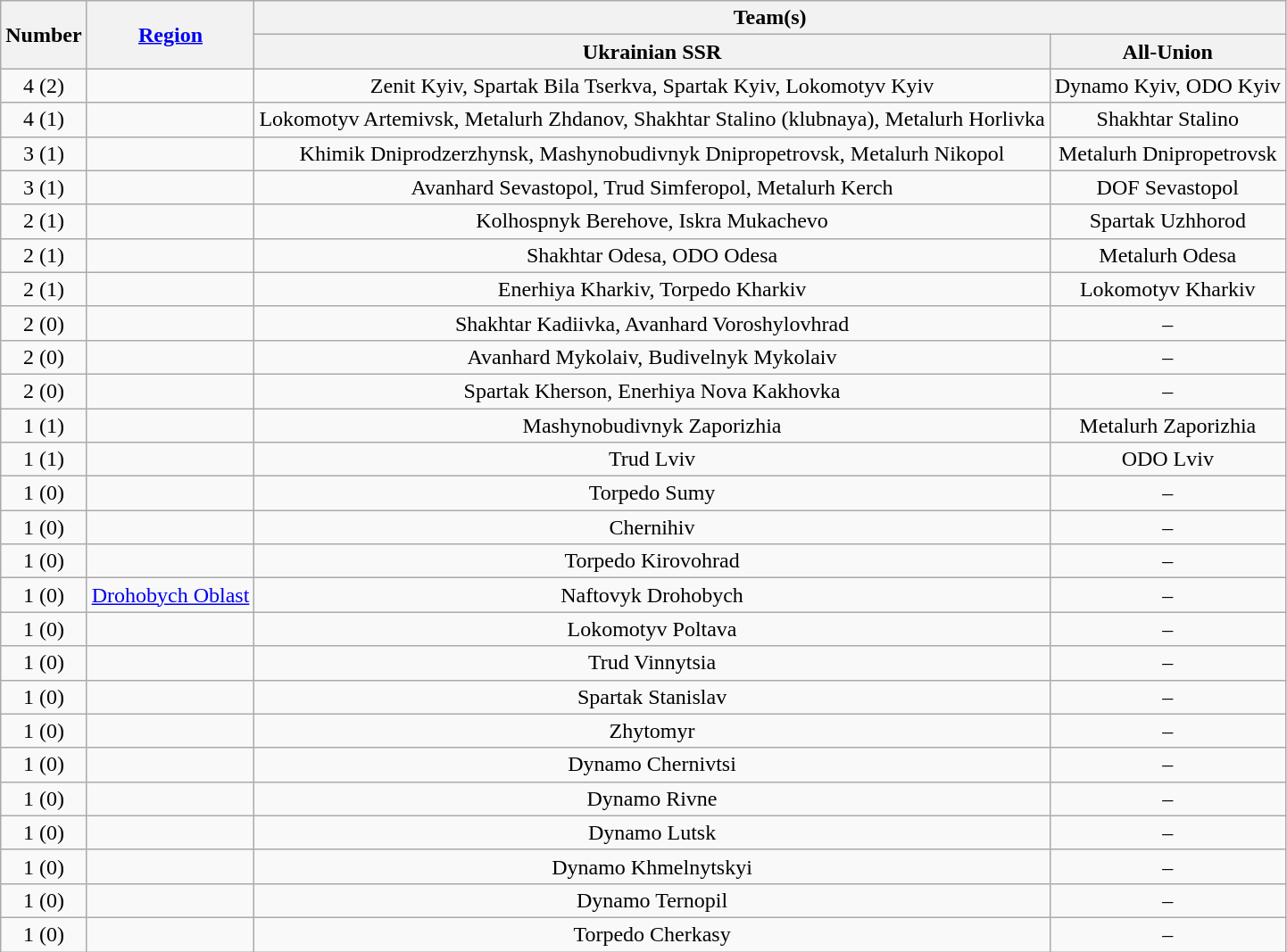<table class="wikitable" style="text-align:center">
<tr>
<th rowspan=2>Number</th>
<th rowspan=2><a href='#'>Region</a></th>
<th colspan=2>Team(s)</th>
</tr>
<tr>
<th>Ukrainian SSR</th>
<th>All-Union</th>
</tr>
<tr>
<td rowspan="1">4 (2)</td>
<td align="left"></td>
<td>Zenit Kyiv, Spartak Bila Tserkva, Spartak Kyiv, Lokomotyv Kyiv</td>
<td>Dynamo Kyiv, ODO Kyiv</td>
</tr>
<tr>
<td rowspan="1">4 (1)</td>
<td align="left"></td>
<td>Lokomotyv Artemivsk, Metalurh Zhdanov, Shakhtar Stalino (klubnaya), Metalurh Horlivka</td>
<td>Shakhtar Stalino</td>
</tr>
<tr>
<td rowspan="1">3 (1)</td>
<td align="left"></td>
<td>Khimik Dniprodzerzhynsk, Mashynobudivnyk Dnipropetrovsk, Metalurh Nikopol</td>
<td>Metalurh Dnipropetrovsk</td>
</tr>
<tr>
<td rowspan="1">3 (1)</td>
<td align="left"></td>
<td>Avanhard Sevastopol, Trud Simferopol, Metalurh Kerch</td>
<td>DOF Sevastopol</td>
</tr>
<tr>
<td rowspan="1">2 (1)</td>
<td align="left"></td>
<td>Kolhospnyk Berehove, Iskra Mukachevo</td>
<td>Spartak Uzhhorod</td>
</tr>
<tr>
<td rowspan="1">2 (1)</td>
<td align="left"></td>
<td>Shakhtar Odesa, ODO Odesa</td>
<td>Metalurh Odesa</td>
</tr>
<tr>
<td rowspan="1">2 (1)</td>
<td align="left"></td>
<td>Enerhiya Kharkiv, Torpedo Kharkiv</td>
<td>Lokomotyv Kharkiv</td>
</tr>
<tr>
<td rowspan="1">2 (0)</td>
<td align="left"></td>
<td>Shakhtar Kadiivka, Avanhard Voroshylovhrad</td>
<td>–</td>
</tr>
<tr>
<td rowspan="1">2 (0)</td>
<td align="left"></td>
<td>Avanhard Mykolaiv, Budivelnyk Mykolaiv</td>
<td>–</td>
</tr>
<tr>
<td rowspan="1">2 (0)</td>
<td align="left"></td>
<td>Spartak Kherson, Enerhiya Nova Kakhovka</td>
<td>–</td>
</tr>
<tr>
<td rowspan="1">1 (1)</td>
<td align="left"></td>
<td>Mashynobudivnyk Zaporizhia</td>
<td>Metalurh Zaporizhia</td>
</tr>
<tr>
<td rowspan="1">1 (1)</td>
<td align="left"></td>
<td>Trud Lviv</td>
<td>ODO Lviv</td>
</tr>
<tr>
<td rowspan="1">1 (0)</td>
<td align="left"></td>
<td>Torpedo Sumy</td>
<td>–</td>
</tr>
<tr>
<td rowspan="1">1 (0)</td>
<td align="left"></td>
<td>Chernihiv</td>
<td>–</td>
</tr>
<tr>
<td rowspan="1">1 (0)</td>
<td align="left"></td>
<td>Torpedo Kirovohrad</td>
<td>–</td>
</tr>
<tr>
<td rowspan="1">1 (0)</td>
<td align="left"> <a href='#'>Drohobych Oblast</a></td>
<td>Naftovyk Drohobych</td>
<td>–</td>
</tr>
<tr>
<td rowspan="1">1 (0)</td>
<td align="left"></td>
<td>Lokomotyv Poltava</td>
<td>–</td>
</tr>
<tr>
<td rowspan="1">1 (0)</td>
<td align="left"></td>
<td>Trud Vinnytsia</td>
<td>–</td>
</tr>
<tr>
<td rowspan="1">1 (0)</td>
<td align="left"></td>
<td>Spartak Stanislav</td>
<td>–</td>
</tr>
<tr>
<td rowspan="1">1 (0)</td>
<td align="left"></td>
<td>Zhytomyr</td>
<td>–</td>
</tr>
<tr>
<td rowspan="1">1 (0)</td>
<td align="left"></td>
<td>Dynamo Chernivtsi</td>
<td>–</td>
</tr>
<tr>
<td rowspan="1">1 (0)</td>
<td align="left"></td>
<td>Dynamo Rivne</td>
<td>–</td>
</tr>
<tr>
<td rowspan="1">1 (0)</td>
<td align="left"></td>
<td>Dynamo Lutsk</td>
<td>–</td>
</tr>
<tr>
<td rowspan="1">1 (0)</td>
<td align="left"></td>
<td>Dynamo Khmelnytskyi</td>
<td>–</td>
</tr>
<tr>
<td rowspan="1">1 (0)</td>
<td align="left"></td>
<td>Dynamo Ternopil</td>
<td>–</td>
</tr>
<tr>
<td rowspan="1">1 (0)</td>
<td align="left"></td>
<td>Torpedo Cherkasy</td>
<td>–</td>
</tr>
</table>
